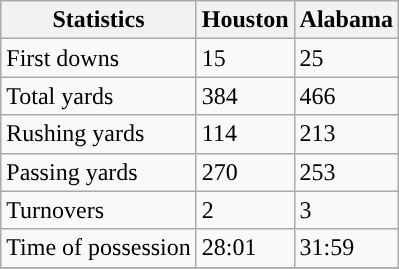<table class="wikitable" style="float: left;">
<tr>
<th>Statistics</th>
<th style=>Houston</th>
<th>Alabama</th>
</tr>
<tr>
<td>First downs</td>
<td>15</td>
<td>25</td>
</tr>
<tr>
<td>Total yards</td>
<td>384</td>
<td>466</td>
</tr>
<tr>
<td>Rushing yards</td>
<td>114</td>
<td>213</td>
</tr>
<tr>
<td>Passing yards</td>
<td>270</td>
<td>253</td>
</tr>
<tr>
<td>Turnovers</td>
<td>2</td>
<td>3</td>
</tr>
<tr>
<td>Time of possession</td>
<td>28:01</td>
<td>31:59</td>
</tr>
<tr>
</tr>
</table>
